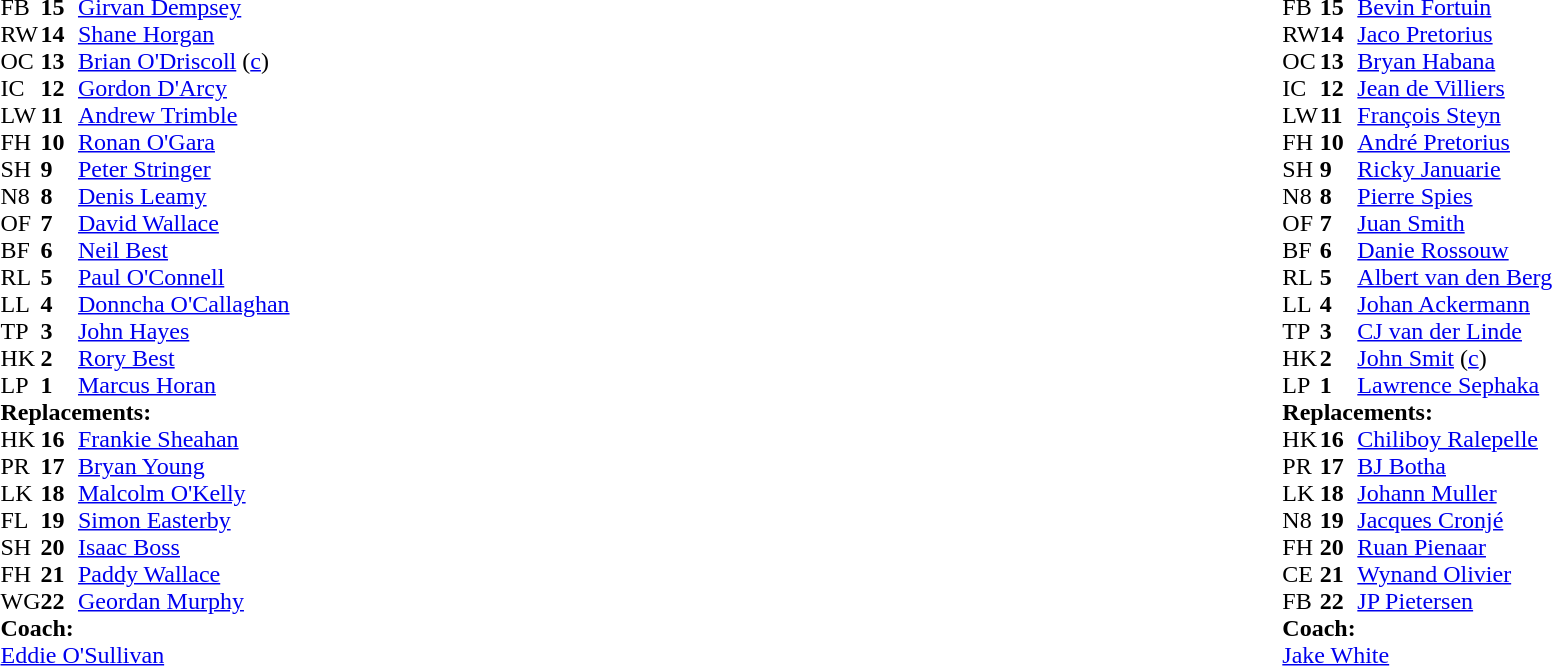<table width="100%">
<tr>
<td valign="top" width="50%"><br><table style="font-size: 100%" cellspacing="0" cellpadding="0">
<tr>
<td colspan="4"></td>
</tr>
<tr>
<th width="25"></th>
<th width="25"></th>
</tr>
<tr>
<td>FB</td>
<td><strong>15</strong></td>
<td><a href='#'>Girvan Dempsey</a></td>
</tr>
<tr>
<td>RW</td>
<td><strong>14</strong></td>
<td><a href='#'>Shane Horgan</a></td>
</tr>
<tr>
<td>OC</td>
<td><strong>13</strong></td>
<td><a href='#'>Brian O'Driscoll</a> (<a href='#'>c</a>)</td>
</tr>
<tr>
<td>IC</td>
<td><strong>12</strong></td>
<td><a href='#'>Gordon D'Arcy</a></td>
</tr>
<tr>
<td>LW</td>
<td><strong>11</strong></td>
<td><a href='#'>Andrew Trimble</a></td>
<td></td>
</tr>
<tr>
<td>FH</td>
<td><strong>10</strong></td>
<td><a href='#'>Ronan O'Gara</a></td>
<td></td>
</tr>
<tr>
<td>SH</td>
<td><strong>9</strong></td>
<td><a href='#'>Peter Stringer</a></td>
<td></td>
</tr>
<tr>
<td>N8</td>
<td><strong>8</strong></td>
<td><a href='#'>Denis Leamy</a></td>
</tr>
<tr>
<td>OF</td>
<td><strong>7</strong></td>
<td><a href='#'>David Wallace</a></td>
</tr>
<tr>
<td>BF</td>
<td><strong>6</strong></td>
<td><a href='#'>Neil Best</a></td>
<td></td>
</tr>
<tr>
<td>RL</td>
<td><strong>5</strong></td>
<td><a href='#'>Paul O'Connell</a></td>
<td></td>
</tr>
<tr>
<td>LL</td>
<td><strong>4</strong></td>
<td><a href='#'>Donncha O'Callaghan</a></td>
</tr>
<tr>
<td>TP</td>
<td><strong>3</strong></td>
<td><a href='#'>John Hayes</a></td>
</tr>
<tr>
<td>HK</td>
<td><strong>2</strong></td>
<td><a href='#'>Rory Best</a></td>
<td></td>
</tr>
<tr>
<td>LP</td>
<td><strong>1</strong></td>
<td><a href='#'>Marcus Horan</a></td>
<td></td>
</tr>
<tr>
<td colspan=3><strong>Replacements:</strong></td>
</tr>
<tr>
<td>HK</td>
<td><strong>16</strong></td>
<td><a href='#'>Frankie Sheahan</a></td>
<td></td>
</tr>
<tr>
<td>PR</td>
<td><strong>17</strong></td>
<td><a href='#'>Bryan Young</a></td>
<td></td>
</tr>
<tr>
<td>LK</td>
<td><strong>18</strong></td>
<td><a href='#'>Malcolm O'Kelly</a></td>
<td></td>
</tr>
<tr>
<td>FL</td>
<td><strong>19</strong></td>
<td><a href='#'>Simon Easterby</a></td>
<td></td>
</tr>
<tr>
<td>SH</td>
<td><strong>20</strong></td>
<td><a href='#'>Isaac Boss</a></td>
<td></td>
</tr>
<tr>
<td>FH</td>
<td><strong>21</strong></td>
<td><a href='#'>Paddy Wallace</a></td>
<td></td>
</tr>
<tr>
<td>WG</td>
<td><strong>22</strong></td>
<td><a href='#'>Geordan Murphy</a></td>
<td></td>
</tr>
<tr>
<td colspan=3><strong>Coach:</strong></td>
</tr>
<tr>
<td colspan="4"> <a href='#'>Eddie O'Sullivan</a></td>
</tr>
</table>
</td>
<td valign="top" width="50%"><br><table style="font-size: 100%" cellspacing="0" cellpadding="0" align="center">
<tr>
<td colspan="4"></td>
</tr>
<tr>
<th width="25"></th>
<th width="25"></th>
</tr>
<tr>
<td>FB</td>
<td><strong>15</strong></td>
<td><a href='#'>Bevin Fortuin</a></td>
</tr>
<tr>
<td>RW</td>
<td><strong>14</strong></td>
<td><a href='#'>Jaco Pretorius</a></td>
<td></td>
<td></td>
</tr>
<tr>
<td>OC</td>
<td><strong>13</strong></td>
<td><a href='#'>Bryan Habana</a></td>
</tr>
<tr>
<td>IC</td>
<td><strong>12</strong></td>
<td><a href='#'>Jean de Villiers</a></td>
</tr>
<tr>
<td>LW</td>
<td><strong>11</strong></td>
<td><a href='#'>François Steyn</a></td>
</tr>
<tr>
<td>FH</td>
<td><strong>10</strong></td>
<td><a href='#'>André Pretorius</a></td>
</tr>
<tr>
<td>SH</td>
<td><strong>9</strong></td>
<td><a href='#'>Ricky Januarie</a></td>
<td></td>
</tr>
<tr>
<td>N8</td>
<td><strong>8</strong></td>
<td><a href='#'>Pierre Spies</a></td>
</tr>
<tr>
<td>OF</td>
<td><strong>7</strong></td>
<td><a href='#'>Juan Smith</a></td>
</tr>
<tr>
<td>BF</td>
<td><strong>6</strong></td>
<td><a href='#'>Danie Rossouw</a></td>
<td></td>
<td></td>
</tr>
<tr>
<td>RL</td>
<td><strong>5</strong></td>
<td><a href='#'>Albert van den Berg</a></td>
</tr>
<tr>
<td>LL</td>
<td><strong>4</strong></td>
<td><a href='#'>Johan Ackermann</a></td>
<td></td>
<td></td>
</tr>
<tr>
<td>TP</td>
<td><strong>3</strong></td>
<td><a href='#'>CJ van der Linde</a></td>
</tr>
<tr>
<td>HK</td>
<td><strong>2</strong></td>
<td><a href='#'>John Smit</a> (<a href='#'>c</a>)</td>
</tr>
<tr>
<td>LP</td>
<td><strong>1</strong></td>
<td><a href='#'>Lawrence Sephaka</a></td>
<td></td>
<td></td>
</tr>
<tr>
<td colspan=3><strong>Replacements:</strong></td>
</tr>
<tr>
<td>HK</td>
<td><strong>16</strong></td>
<td><a href='#'>Chiliboy Ralepelle</a></td>
</tr>
<tr>
<td>PR</td>
<td><strong>17</strong></td>
<td><a href='#'>BJ Botha</a></td>
<td></td>
<td></td>
</tr>
<tr>
<td>LK</td>
<td><strong>18</strong></td>
<td><a href='#'>Johann Muller</a></td>
<td></td>
<td></td>
</tr>
<tr>
<td>N8</td>
<td><strong>19</strong></td>
<td><a href='#'>Jacques Cronjé</a></td>
<td></td>
<td></td>
</tr>
<tr>
<td>FH</td>
<td><strong>20</strong></td>
<td><a href='#'>Ruan Pienaar</a></td>
<td></td>
<td></td>
<td></td>
</tr>
<tr>
<td>CE</td>
<td><strong>21</strong></td>
<td><a href='#'>Wynand Olivier</a></td>
<td></td>
<td></td>
</tr>
<tr>
<td>FB</td>
<td><strong>22</strong></td>
<td><a href='#'>JP Pietersen</a></td>
</tr>
<tr>
<td colspan=3><strong>Coach:</strong></td>
</tr>
<tr>
<td colspan="4"><a href='#'>Jake White</a></td>
</tr>
</table>
</td>
</tr>
</table>
